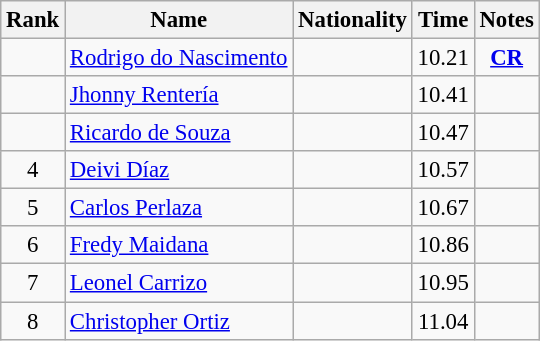<table class="wikitable sortable" style="text-align:center;font-size:95%">
<tr>
<th>Rank</th>
<th>Name</th>
<th>Nationality</th>
<th>Time</th>
<th>Notes</th>
</tr>
<tr>
<td></td>
<td align=left><a href='#'>Rodrigo do Nascimento</a></td>
<td align=left></td>
<td>10.21</td>
<td><strong><a href='#'>CR</a></strong></td>
</tr>
<tr>
<td></td>
<td align=left><a href='#'>Jhonny Rentería</a></td>
<td align=left></td>
<td>10.41</td>
<td></td>
</tr>
<tr>
<td></td>
<td align=left><a href='#'>Ricardo de Souza</a></td>
<td align=left></td>
<td>10.47</td>
<td></td>
</tr>
<tr>
<td>4</td>
<td align=left><a href='#'>Deivi Díaz</a></td>
<td align=left></td>
<td>10.57</td>
<td></td>
</tr>
<tr>
<td>5</td>
<td align=left><a href='#'>Carlos Perlaza</a></td>
<td align=left></td>
<td>10.67</td>
<td></td>
</tr>
<tr>
<td>6</td>
<td align=left><a href='#'>Fredy Maidana</a></td>
<td align=left></td>
<td>10.86</td>
<td></td>
</tr>
<tr>
<td>7</td>
<td align=left><a href='#'>Leonel Carrizo</a></td>
<td align=left></td>
<td>10.95</td>
<td></td>
</tr>
<tr>
<td>8</td>
<td align=left><a href='#'>Christopher Ortiz</a></td>
<td align=left></td>
<td>11.04</td>
<td></td>
</tr>
</table>
